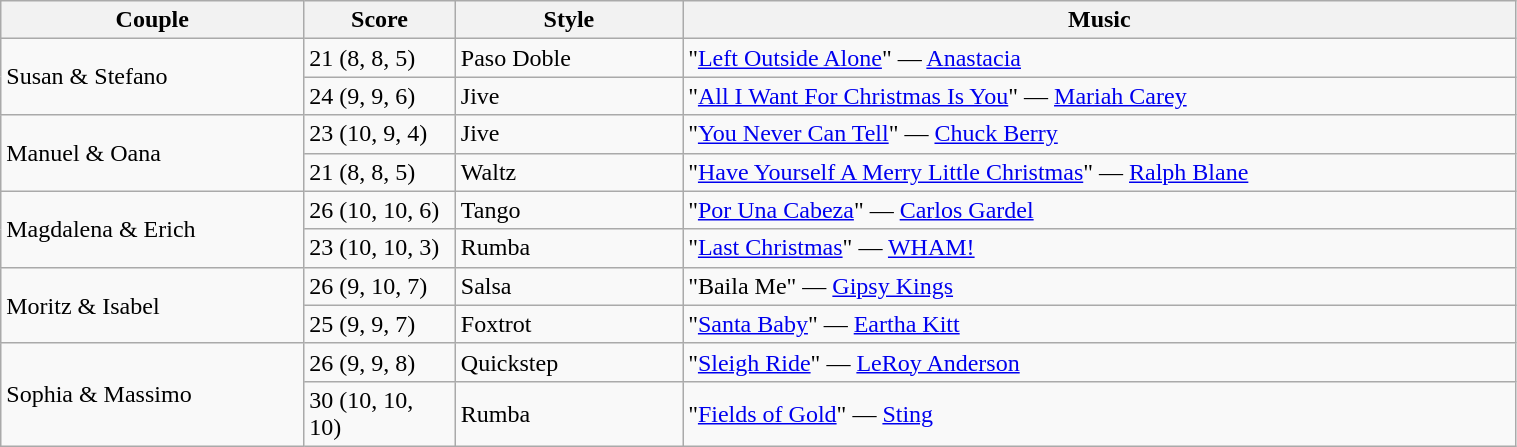<table class="wikitable" style="width:80%;">
<tr>
<th width="20%">Couple</th>
<th width="10%">Score</th>
<th width="15%">Style</th>
<th width="60%">Music</th>
</tr>
<tr>
<td rowspan=2>Susan & Stefano</td>
<td>21 (8, 8, 5)</td>
<td>Paso Doble</td>
<td>"<a href='#'>Left Outside Alone</a>" — <a href='#'>Anastacia</a></td>
</tr>
<tr>
<td>24 (9, 9, 6)</td>
<td>Jive</td>
<td>"<a href='#'>All I Want For Christmas Is You</a>" — <a href='#'>Mariah Carey</a></td>
</tr>
<tr>
<td rowspan=2>Manuel & Oana</td>
<td>23 (10, 9, 4)</td>
<td>Jive</td>
<td>"<a href='#'>You Never Can Tell</a>" — <a href='#'>Chuck Berry</a></td>
</tr>
<tr>
<td>21 (8, 8, 5)</td>
<td>Waltz</td>
<td>"<a href='#'>Have Yourself A Merry Little Christmas</a>" — <a href='#'>Ralph Blane</a></td>
</tr>
<tr>
<td rowspan=2>Magdalena & Erich</td>
<td>26 (10, 10, 6)</td>
<td>Tango</td>
<td>"<a href='#'>Por Una Cabeza</a>" — <a href='#'>Carlos Gardel</a></td>
</tr>
<tr>
<td>23 (10, 10, 3)</td>
<td>Rumba</td>
<td>"<a href='#'>Last Christmas</a>" — <a href='#'>WHAM!</a></td>
</tr>
<tr>
<td rowspan=2>Moritz & Isabel</td>
<td>26 (9, 10, 7)</td>
<td>Salsa</td>
<td>"Baila Me" — <a href='#'>Gipsy Kings</a></td>
</tr>
<tr>
<td>25 (9, 9, 7)</td>
<td>Foxtrot</td>
<td>"<a href='#'>Santa Baby</a>" — <a href='#'>Eartha Kitt</a></td>
</tr>
<tr>
<td rowspan=2>Sophia & Massimo</td>
<td>26 (9, 9, 8)</td>
<td>Quickstep</td>
<td>"<a href='#'>Sleigh Ride</a>" — <a href='#'>LeRoy Anderson</a></td>
</tr>
<tr>
<td>30 (10, 10, 10)</td>
<td>Rumba</td>
<td>"<a href='#'>Fields of Gold</a>" — <a href='#'>Sting</a></td>
</tr>
</table>
